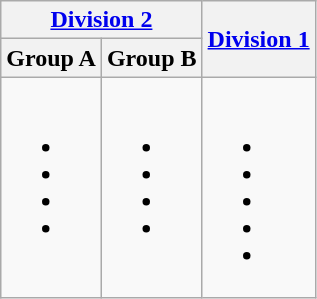<table class="wikitable">
<tr>
<th colspan="2"><a href='#'>Division 2</a></th>
<th rowspan="2"><a href='#'>Division 1</a></th>
</tr>
<tr>
<th>Group A</th>
<th>Group B</th>
</tr>
<tr>
<td valign=top><br><ul><li></li><li></li><li></li><li></li></ul></td>
<td valign=top><br><ul><li></li><li><strong></strong></li><li><strong></strong></li><li></li></ul></td>
<td valign=top><br><ul><li></li><li></li><li></li><li></li><li></li></ul></td>
</tr>
</table>
